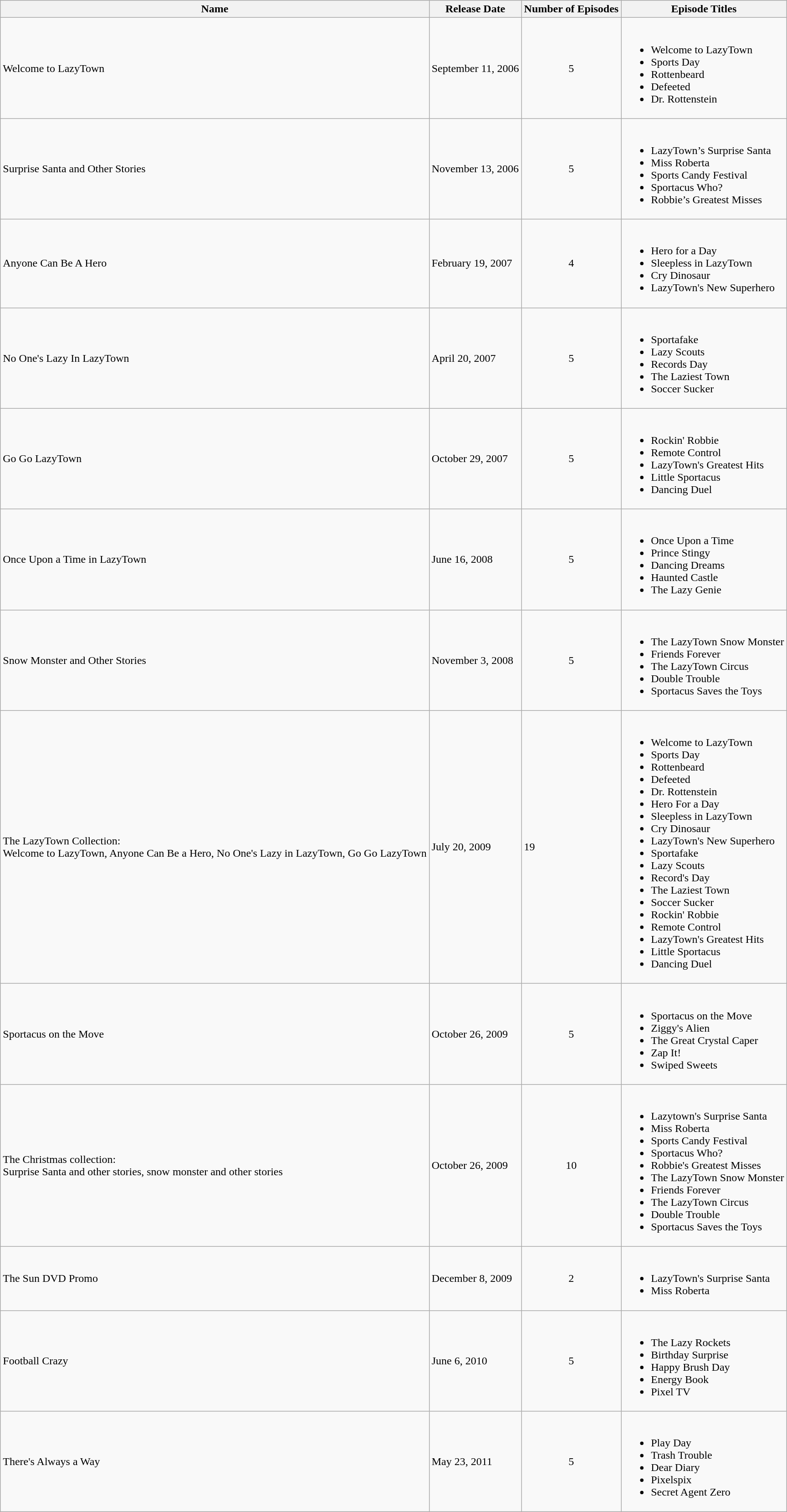<table class="wikitable">
<tr>
<th>Name</th>
<th>Release Date</th>
<th>Number of Episodes</th>
<th>Episode Titles</th>
</tr>
<tr>
<td>Welcome to LazyTown</td>
<td>September 11, 2006</td>
<td align="center">5</td>
<td><br><ul><li>Welcome to LazyTown</li><li>Sports Day</li><li>Rottenbeard</li><li>Defeeted</li><li>Dr. Rottenstein</li></ul></td>
</tr>
<tr>
<td>Surprise Santa and Other Stories</td>
<td>November 13, 2006</td>
<td align="center">5</td>
<td><br><ul><li>LazyTown’s Surprise Santa</li><li>Miss Roberta</li><li>Sports Candy Festival</li><li>Sportacus Who?</li><li>Robbie’s Greatest Misses</li></ul></td>
</tr>
<tr>
<td>Anyone Can Be A Hero</td>
<td>February 19, 2007</td>
<td align="center">4</td>
<td><br><ul><li>Hero for a Day</li><li>Sleepless in LazyTown</li><li>Cry Dinosaur</li><li>LazyTown's New Superhero</li></ul></td>
</tr>
<tr>
<td>No One's Lazy In LazyTown</td>
<td>April 20, 2007</td>
<td align="center">5</td>
<td><br><ul><li>Sportafake</li><li>Lazy Scouts</li><li>Records Day</li><li>The Laziest Town</li><li>Soccer Sucker</li></ul></td>
</tr>
<tr>
<td>Go Go LazyTown</td>
<td>October 29, 2007</td>
<td align="center">5</td>
<td><br><ul><li>Rockin' Robbie</li><li>Remote Control</li><li>LazyTown's Greatest Hits</li><li>Little Sportacus</li><li>Dancing Duel</li></ul></td>
</tr>
<tr>
<td>Once Upon a Time in LazyTown</td>
<td>June 16, 2008</td>
<td align="center">5</td>
<td><br><ul><li>Once Upon a Time</li><li>Prince Stingy</li><li>Dancing Dreams</li><li>Haunted Castle</li><li>The Lazy Genie</li></ul></td>
</tr>
<tr>
<td>Snow Monster and Other Stories</td>
<td>November 3, 2008</td>
<td align="center">5</td>
<td><br><ul><li>The LazyTown Snow Monster</li><li>Friends Forever</li><li>The LazyTown Circus</li><li>Double Trouble</li><li>Sportacus Saves the Toys</li></ul></td>
</tr>
<tr>
<td>The LazyTown Collection:<br>Welcome to LazyTown,                                       
Anyone Can Be a Hero,                                          
No One's Lazy in LazyTown,                                
Go Go LazyTown</td>
<td>July 20, 2009</td>
<td align="centre">19</td>
<td><br><ul><li>Welcome to LazyTown</li><li>Sports Day</li><li>Rottenbeard</li><li>Defeeted</li><li>Dr. Rottenstein</li><li>Hero For a Day</li><li>Sleepless in LazyTown</li><li>Cry Dinosaur</li><li>LazyTown's New Superhero</li><li>Sportafake</li><li>Lazy Scouts</li><li>Record's Day</li><li>The Laziest Town</li><li>Soccer Sucker</li><li>Rockin' Robbie</li><li>Remote Control</li><li>LazyTown's Greatest Hits</li><li>Little Sportacus</li><li>Dancing Duel</li></ul></td>
</tr>
<tr>
<td>Sportacus on the Move</td>
<td>October 26, 2009</td>
<td align="center">5</td>
<td><br><ul><li>Sportacus on the Move</li><li>Ziggy's Alien</li><li>The Great Crystal Caper</li><li>Zap It!</li><li>Swiped Sweets</li></ul></td>
</tr>
<tr>
<td>The Christmas collection:<br>Surprise Santa and other stories, snow monster and other stories</td>
<td>October 26, 2009</td>
<td align="center">10</td>
<td><br><ul><li>Lazytown's Surprise Santa</li><li>Miss Roberta</li><li>Sports Candy Festival</li><li>Sportacus Who?</li><li>Robbie's Greatest Misses</li><li>The LazyTown Snow Monster</li><li>Friends Forever</li><li>The LazyTown Circus</li><li>Double Trouble</li><li>Sportacus Saves the Toys</li></ul></td>
</tr>
<tr>
<td>The Sun DVD Promo</td>
<td>December 8, 2009</td>
<td align="center">2</td>
<td><br><ul><li>LazyTown's Surprise Santa</li><li>Miss Roberta</li></ul></td>
</tr>
<tr>
<td>Football Crazy</td>
<td>June 6, 2010</td>
<td align="center">5</td>
<td><br><ul><li>The Lazy Rockets</li><li>Birthday Surprise</li><li>Happy Brush Day</li><li>Energy Book</li><li>Pixel TV</li></ul></td>
</tr>
<tr>
<td>There's Always a Way</td>
<td>May 23, 2011</td>
<td align="center">5</td>
<td><br><ul><li>Play Day</li><li>Trash Trouble</li><li>Dear Diary</li><li>Pixelspix</li><li>Secret Agent Zero</li></ul></td>
</tr>
</table>
